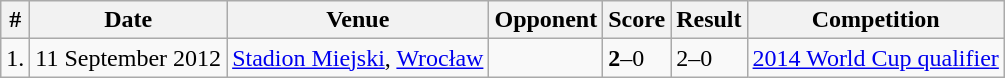<table class="wikitable">
<tr>
<th>#</th>
<th>Date</th>
<th>Venue</th>
<th>Opponent</th>
<th>Score</th>
<th>Result</th>
<th>Competition</th>
</tr>
<tr>
<td>1.</td>
<td>11 September 2012</td>
<td><a href='#'>Stadion Miejski</a>, <a href='#'>Wrocław</a></td>
<td></td>
<td><strong>2</strong>–0</td>
<td>2–0</td>
<td><a href='#'>2014 World Cup qualifier</a></td>
</tr>
</table>
